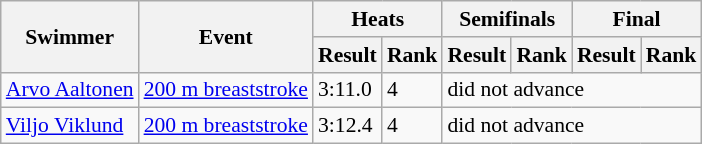<table class=wikitable style="font-size:90%" style="text-align:center">
<tr>
<th rowspan=2>Swimmer</th>
<th rowspan=2>Event</th>
<th colspan=2>Heats</th>
<th colspan=2>Semifinals</th>
<th colspan=2>Final</th>
</tr>
<tr>
<th>Result</th>
<th>Rank</th>
<th>Result</th>
<th>Rank</th>
<th>Result</th>
<th>Rank</th>
</tr>
<tr>
<td align=left><a href='#'>Arvo Aaltonen</a></td>
<td align=left><a href='#'>200 m breaststroke</a></td>
<td>3:11.0</td>
<td>4</td>
<td colspan=4>did not advance</td>
</tr>
<tr>
<td align=left><a href='#'>Viljo Viklund</a></td>
<td align=left><a href='#'>200 m breaststroke</a></td>
<td>3:12.4</td>
<td>4</td>
<td colspan=4>did not advance</td>
</tr>
</table>
